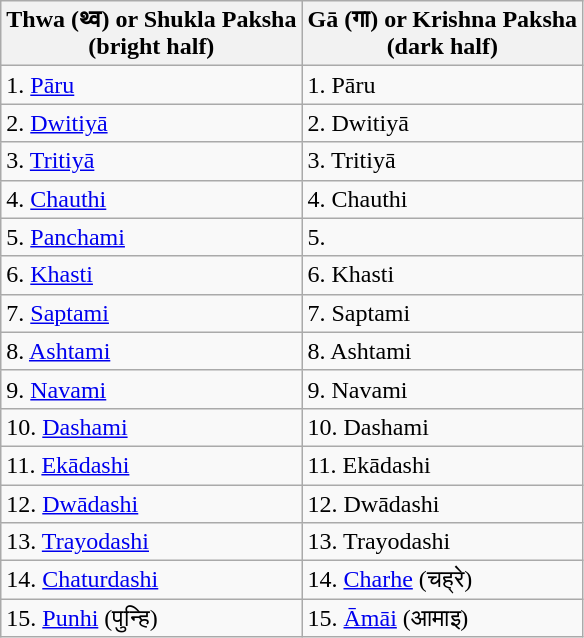<table class="wikitable">
<tr>
<th>Thwa (थ्व) or Shukla Paksha<br>(bright half)</th>
<th>Gā (गा) or Krishna Paksha<br>(dark half)</th>
</tr>
<tr>
<td>1. <a href='#'>Pāru</a></td>
<td>1. Pāru</td>
</tr>
<tr>
<td>2. <a href='#'>Dwitiyā</a></td>
<td>2. Dwitiyā</td>
</tr>
<tr>
<td>3. <a href='#'>Tritiyā</a></td>
<td>3. Tritiyā</td>
</tr>
<tr>
<td>4. <a href='#'>Chauthi</a></td>
<td>4. Chauthi</td>
</tr>
<tr>
<td>5. <a href='#'>Panchami</a></td>
<td>5.</td>
</tr>
<tr>
<td>6. <a href='#'>Khasti</a></td>
<td>6. Khasti</td>
</tr>
<tr>
<td>7. <a href='#'>Saptami</a></td>
<td>7. Saptami</td>
</tr>
<tr>
<td>8. <a href='#'>Ashtami</a></td>
<td>8. Ashtami</td>
</tr>
<tr>
<td>9. <a href='#'>Navami</a></td>
<td>9. Navami</td>
</tr>
<tr>
<td>10. <a href='#'>Dashami</a></td>
<td>10. Dashami</td>
</tr>
<tr>
<td>11. <a href='#'>Ekādashi</a></td>
<td>11. Ekādashi</td>
</tr>
<tr>
<td>12. <a href='#'>Dwādashi</a></td>
<td>12. Dwādashi</td>
</tr>
<tr>
<td>13. <a href='#'>Trayodashi</a></td>
<td>13. Trayodashi</td>
</tr>
<tr>
<td>14. <a href='#'>Chaturdashi</a></td>
<td>14. <a href='#'>Charhe</a> (चह्रे)</td>
</tr>
<tr>
<td>15. <a href='#'>Punhi</a> (पुन्हि)</td>
<td>15. <a href='#'>Āmāi</a> (आमाइ)</td>
</tr>
</table>
